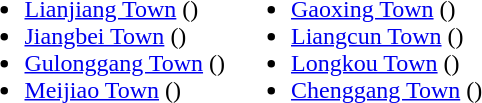<table>
<tr>
<td valign="top"><br><ul><li><a href='#'>Lianjiang Town</a> ()</li><li><a href='#'>Jiangbei Town</a> ()</li><li><a href='#'>Gulonggang Town</a> ()</li><li><a href='#'>Meijiao Town</a> ()</li></ul></td>
<td valign="top"><br><ul><li><a href='#'>Gaoxing Town</a> ()</li><li><a href='#'>Liangcun Town</a> ()</li><li><a href='#'>Longkou Town</a> ()</li><li><a href='#'>Chenggang Town</a> ()</li></ul></td>
</tr>
</table>
